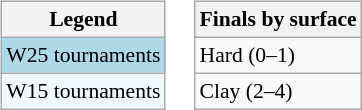<table>
<tr valign=top>
<td><br><table class="wikitable" style="font-size:90%;">
<tr>
<th>Legend</th>
</tr>
<tr style="background:lightblue;">
<td>W25 tournaments</td>
</tr>
<tr style="background:#f0f8ff;">
<td>W15 tournaments</td>
</tr>
</table>
</td>
<td><br><table class="wikitable" style="font-size:90%;">
<tr>
<th>Finals by surface</th>
</tr>
<tr>
<td>Hard (0–1)</td>
</tr>
<tr>
<td>Clay (2–4)</td>
</tr>
</table>
</td>
</tr>
</table>
